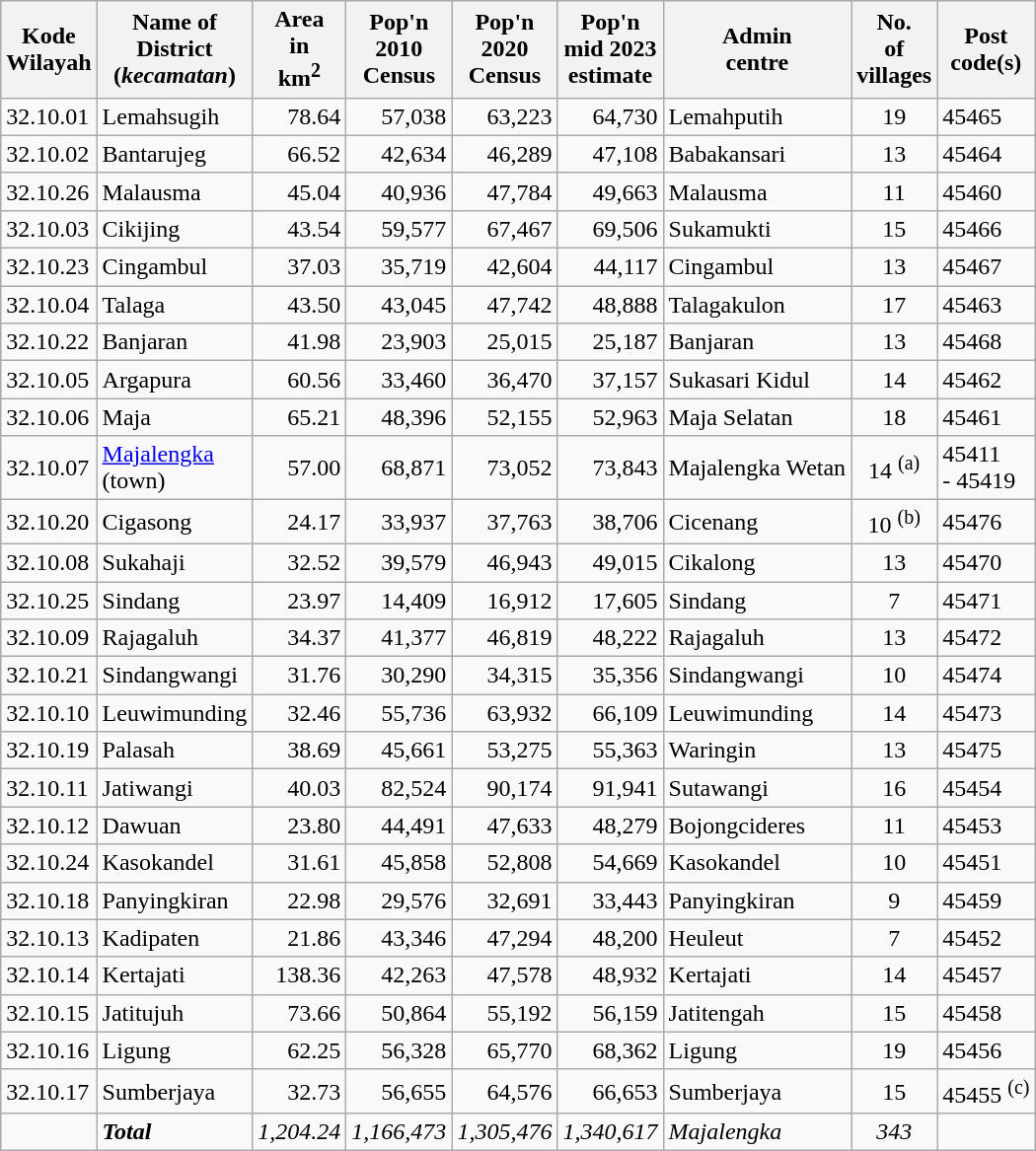<table class="wikitable">
<tr>
<th>Kode <br>Wilayah</th>
<th>Name of<br>District<br>(<em>kecamatan</em>)</th>
<th>Area<br>in<br>km<sup>2</sup></th>
<th>Pop'n <br>2010<br>Census</th>
<th>Pop'n <br>2020<br>Census</th>
<th>Pop'n <br>mid 2023<br>estimate</th>
<th>Admin<br>centre</th>
<th>No.<br>of<br>villages</th>
<th>Post<br>code(s)</th>
</tr>
<tr>
<td>32.10.01</td>
<td>Lemahsugih</td>
<td align="right">78.64</td>
<td align="right">57,038</td>
<td align="right">63,223</td>
<td align="right">64,730</td>
<td>Lemahputih</td>
<td align="center">19</td>
<td>45465</td>
</tr>
<tr>
<td>32.10.02</td>
<td>Bantarujeg</td>
<td align="right">66.52</td>
<td align="right">42,634</td>
<td align="right">46,289</td>
<td align="right">47,108</td>
<td>Babakansari</td>
<td align="center">13</td>
<td>45464</td>
</tr>
<tr>
<td>32.10.26</td>
<td>Malausma</td>
<td align="right">45.04</td>
<td align="right">40,936</td>
<td align="right">47,784</td>
<td align="right">49,663</td>
<td>Malausma</td>
<td align="center">11</td>
<td>45460</td>
</tr>
<tr>
<td>32.10.03</td>
<td>Cikijing</td>
<td align="right">43.54</td>
<td align="right">59,577</td>
<td align="right">67,467</td>
<td align="right">69,506</td>
<td>Sukamukti</td>
<td align="center">15</td>
<td>45466</td>
</tr>
<tr>
<td>32.10.23</td>
<td>Cingambul</td>
<td align="right">37.03</td>
<td align="right">35,719</td>
<td align="right">42,604</td>
<td align="right">44,117</td>
<td>Cingambul</td>
<td align="center">13</td>
<td>45467</td>
</tr>
<tr 558>
<td>32.10.04</td>
<td>Talaga</td>
<td align="right">43.50</td>
<td align="right">43,045</td>
<td align="right">47,742</td>
<td align="right">48,888</td>
<td>Talagakulon</td>
<td align="center">17</td>
<td>45463</td>
</tr>
<tr>
<td>32.10.22</td>
<td>Banjaran</td>
<td align="right">41.98</td>
<td align="right">23,903</td>
<td align="right">25,015</td>
<td align="right">25,187</td>
<td>Banjaran</td>
<td align="center">13</td>
<td>45468</td>
</tr>
<tr>
<td>32.10.05</td>
<td>Argapura</td>
<td align="right">60.56</td>
<td align="right">33,460</td>
<td align="right">36,470</td>
<td align="right">37,157</td>
<td>Sukasari Kidul</td>
<td align="center">14</td>
<td>45462</td>
</tr>
<tr>
<td>32.10.06</td>
<td>Maja</td>
<td align="right">65.21</td>
<td align="right">48,396</td>
<td align="right">52,155</td>
<td align="right">52,963</td>
<td>Maja Selatan</td>
<td align="center">18</td>
<td>45461</td>
</tr>
<tr>
<td>32.10.07</td>
<td><a href='#'>Majalengka</a> <br> (town)</td>
<td align="right">57.00</td>
<td align="right">68,871</td>
<td align="right">73,052</td>
<td align="right">73,843</td>
<td>Majalengka Wetan</td>
<td align="center">14 <sup>(a)</sup></td>
<td>45411<br>- 45419</td>
</tr>
<tr>
<td>32.10.20</td>
<td>Cigasong</td>
<td align="right">24.17</td>
<td align="right">33,937</td>
<td align="right">37,763</td>
<td align="right">38,706</td>
<td>Cicenang</td>
<td align="center">10 <sup>(b)</sup></td>
<td>45476</td>
</tr>
<tr>
<td>32.10.08</td>
<td>Sukahaji</td>
<td align="right">32.52</td>
<td align="right">39,579</td>
<td align="right">46,943</td>
<td align="right">49,015</td>
<td>Cikalong</td>
<td align="center">13</td>
<td>45470</td>
</tr>
<tr>
<td>32.10.25</td>
<td>Sindang</td>
<td align="right">23.97</td>
<td align="right">14,409</td>
<td align="right">16,912</td>
<td align="right">17,605</td>
<td>Sindang</td>
<td align="center">7</td>
<td>45471</td>
</tr>
<tr>
<td>32.10.09</td>
<td>Rajagaluh</td>
<td align="right">34.37</td>
<td align="right">41,377</td>
<td align="right">46,819</td>
<td align="right">48,222</td>
<td>Rajagaluh</td>
<td align="center">13</td>
<td>45472</td>
</tr>
<tr>
<td>32.10.21</td>
<td>Sindangwangi</td>
<td align="right">31.76</td>
<td align="right">30,290</td>
<td align="right">34,315</td>
<td align="right">35,356</td>
<td>Sindangwangi</td>
<td align="center">10</td>
<td>45474</td>
</tr>
<tr>
<td>32.10.10</td>
<td>Leuwimunding</td>
<td align="right">32.46</td>
<td align="right">55,736</td>
<td align="right">63,932</td>
<td align="right">66,109</td>
<td>Leuwimunding</td>
<td align="center">14</td>
<td>45473</td>
</tr>
<tr>
<td>32.10.19</td>
<td>Palasah</td>
<td align="right">38.69</td>
<td align="right">45,661</td>
<td align="right">53,275</td>
<td align="right">55,363</td>
<td>Waringin</td>
<td align="center">13</td>
<td>45475</td>
</tr>
<tr>
<td>32.10.11</td>
<td>Jatiwangi</td>
<td align="right">40.03</td>
<td align="right">82,524</td>
<td align="right">90,174</td>
<td align="right">91,941</td>
<td>Sutawangi</td>
<td align="center">16</td>
<td>45454</td>
</tr>
<tr>
<td>32.10.12</td>
<td>Dawuan</td>
<td align="right">23.80</td>
<td align="right">44,491</td>
<td align="right">47,633</td>
<td align="right">48,279</td>
<td>Bojongcideres</td>
<td align="center">11</td>
<td>45453</td>
</tr>
<tr>
<td>32.10.24</td>
<td>Kasokandel</td>
<td align="right">31.61</td>
<td align="right">45,858</td>
<td align="right">52,808</td>
<td align="right">54,669</td>
<td>Kasokandel</td>
<td align="center">10</td>
<td>45451</td>
</tr>
<tr>
<td>32.10.18</td>
<td>Panyingkiran</td>
<td align="right">22.98</td>
<td align="right">29,576</td>
<td align="right">32,691</td>
<td align="right">33,443</td>
<td>Panyingkiran</td>
<td align="center">9</td>
<td>45459</td>
</tr>
<tr>
<td>32.10.13</td>
<td>Kadipaten</td>
<td align="right">21.86</td>
<td align="right">43,346</td>
<td align="right">47,294</td>
<td align="right">48,200</td>
<td>Heuleut</td>
<td align="center">7</td>
<td>45452</td>
</tr>
<tr>
<td>32.10.14</td>
<td>Kertajati</td>
<td align="right">138.36</td>
<td align="right">42,263</td>
<td align="right">47,578</td>
<td align="right">48,932</td>
<td>Kertajati</td>
<td align="center">14</td>
<td>45457</td>
</tr>
<tr>
<td>32.10.15</td>
<td>Jatitujuh</td>
<td align="right">73.66</td>
<td align="right">50,864</td>
<td align="right">55,192</td>
<td align="right">56,159</td>
<td>Jatitengah</td>
<td align="center">15</td>
<td>45458</td>
</tr>
<tr>
<td>32.10.16</td>
<td>Ligung</td>
<td align="right">62.25</td>
<td align="right">56,328</td>
<td align="right">65,770</td>
<td align="right">68,362</td>
<td>Ligung</td>
<td align="center">19</td>
<td>45456</td>
</tr>
<tr>
<td>32.10.17</td>
<td>Sumberjaya</td>
<td align="right">32.73</td>
<td align="right">56,655</td>
<td align="right">64,576</td>
<td align="right">66,653</td>
<td>Sumberjaya</td>
<td align="center">15</td>
<td>45455 <sup>(c)</sup></td>
</tr>
<tr>
<td></td>
<td><strong><em>Total</em></strong></td>
<td align="right"><em>1,204.24</em></td>
<td align="right"><em>1,166,473</em></td>
<td align="right"><em>1,305,476</em></td>
<td align="right"><em>1,340,617</em></td>
<td><em>Majalengka</em></td>
<td align="center"><em>343</em></td>
<td></td>
</tr>
</table>
